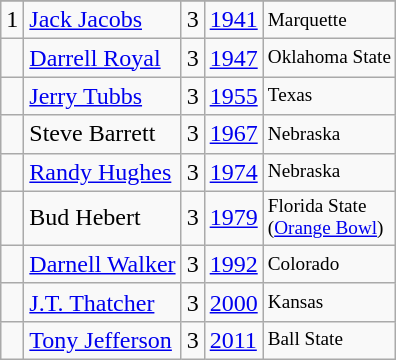<table class="wikitable">
<tr>
</tr>
<tr>
<td>1</td>
<td><a href='#'>Jack Jacobs</a></td>
<td>3</td>
<td><a href='#'>1941</a></td>
<td style="font-size:80%;">Marquette</td>
</tr>
<tr>
<td></td>
<td><a href='#'>Darrell Royal</a></td>
<td>3</td>
<td><a href='#'>1947</a></td>
<td style="font-size:80%;">Oklahoma State</td>
</tr>
<tr>
<td></td>
<td><a href='#'>Jerry Tubbs</a></td>
<td>3</td>
<td><a href='#'>1955</a></td>
<td style="font-size:80%;">Texas</td>
</tr>
<tr>
<td></td>
<td>Steve Barrett</td>
<td>3</td>
<td><a href='#'>1967</a></td>
<td style="font-size:80%;">Nebraska</td>
</tr>
<tr>
<td></td>
<td><a href='#'>Randy Hughes</a></td>
<td>3</td>
<td><a href='#'>1974</a></td>
<td style="font-size:80%;">Nebraska</td>
</tr>
<tr>
<td></td>
<td>Bud Hebert</td>
<td>3</td>
<td><a href='#'>1979</a></td>
<td style="font-size:80%;">Florida State<br>(<a href='#'>Orange Bowl</a>)</td>
</tr>
<tr>
<td></td>
<td><a href='#'>Darnell Walker</a></td>
<td>3</td>
<td><a href='#'>1992</a></td>
<td style="font-size:80%;">Colorado</td>
</tr>
<tr>
<td></td>
<td><a href='#'>J.T. Thatcher</a></td>
<td>3</td>
<td><a href='#'>2000</a></td>
<td style="font-size:80%;">Kansas</td>
</tr>
<tr>
<td></td>
<td><a href='#'>Tony Jefferson</a></td>
<td>3</td>
<td><a href='#'>2011</a></td>
<td style="font-size:80%;">Ball State</td>
</tr>
</table>
